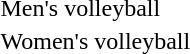<table>
<tr>
<td>Men's volleyball</td>
<td></td>
<td></td>
<td></td>
</tr>
<tr>
<td>Women's volleyball</td>
<td></td>
<td></td>
<td></td>
</tr>
</table>
